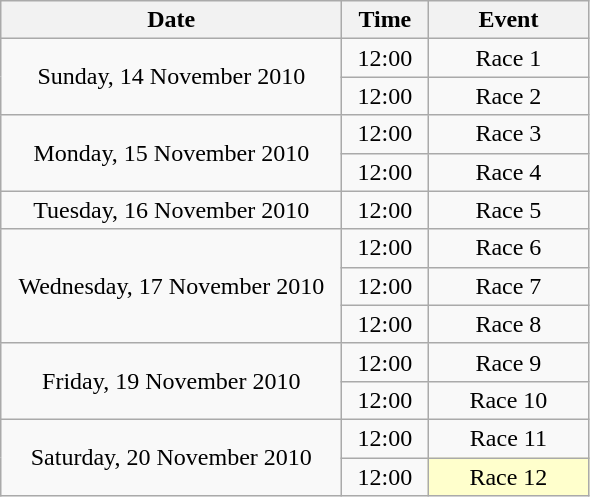<table class = "wikitable" style="text-align:center;">
<tr>
<th width=220>Date</th>
<th width=50>Time</th>
<th width=100>Event</th>
</tr>
<tr>
<td rowspan=2>Sunday, 14 November 2010</td>
<td>12:00</td>
<td>Race 1</td>
</tr>
<tr>
<td>12:00</td>
<td>Race 2</td>
</tr>
<tr>
<td rowspan=2>Monday, 15 November 2010</td>
<td>12:00</td>
<td>Race 3</td>
</tr>
<tr>
<td>12:00</td>
<td>Race 4</td>
</tr>
<tr>
<td>Tuesday, 16 November 2010</td>
<td>12:00</td>
<td>Race 5</td>
</tr>
<tr>
<td rowspan=3>Wednesday, 17 November 2010</td>
<td>12:00</td>
<td>Race 6</td>
</tr>
<tr>
<td>12:00</td>
<td>Race 7</td>
</tr>
<tr>
<td>12:00</td>
<td>Race 8</td>
</tr>
<tr>
<td rowspan=2>Friday, 19 November 2010</td>
<td>12:00</td>
<td>Race 9</td>
</tr>
<tr>
<td>12:00</td>
<td>Race 10</td>
</tr>
<tr>
<td rowspan=2>Saturday, 20 November 2010</td>
<td>12:00</td>
<td>Race 11</td>
</tr>
<tr>
<td>12:00</td>
<td bgcolor=ffffcc>Race 12</td>
</tr>
</table>
